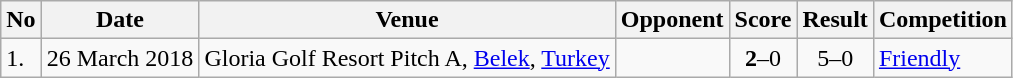<table class="wikitable" style="font-size:100%;">
<tr>
<th>No</th>
<th>Date</th>
<th>Venue</th>
<th>Opponent</th>
<th>Score</th>
<th>Result</th>
<th>Competition</th>
</tr>
<tr>
<td>1.</td>
<td>26 March 2018</td>
<td>Gloria Golf Resort Pitch A, <a href='#'>Belek</a>, <a href='#'>Turkey</a></td>
<td></td>
<td align=center><strong>2</strong>–0</td>
<td align=center>5–0</td>
<td><a href='#'>Friendly</a></td>
</tr>
</table>
